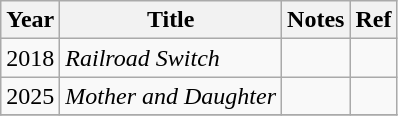<table class="wikitable">
<tr>
<th>Year</th>
<th>Title</th>
<th>Notes</th>
<th>Ref</th>
</tr>
<tr>
<td>2018</td>
<td><em>Railroad Switch</em></td>
<td></td>
<td></td>
</tr>
<tr>
<td>2025</td>
<td><em>Mother and Daughter</em></td>
<td></td>
<td></td>
</tr>
<tr>
</tr>
</table>
